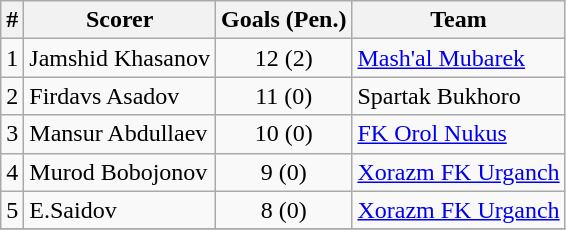<table class="wikitable">
<tr>
<th>#</th>
<th>Scorer</th>
<th>Goals (Pen.)</th>
<th>Team</th>
</tr>
<tr>
<td>1</td>
<td> Jamshid Khasanov</td>
<td align=center>12 (2)</td>
<td><a href='#'>Mash'al Mubarek</a></td>
</tr>
<tr>
<td>2</td>
<td> Firdavs Asadov</td>
<td align=center>11 (0)</td>
<td>Spartak Bukhoro</td>
</tr>
<tr>
<td>3</td>
<td> Mansur Abdullaev</td>
<td align=center>10 (0)</td>
<td><a href='#'>FK Orol Nukus</a></td>
</tr>
<tr>
<td>4</td>
<td> Murod Bobojonov</td>
<td align=center>9 (0)</td>
<td><a href='#'>Xorazm FK Urganch</a></td>
</tr>
<tr>
<td>5</td>
<td> E.Saidov</td>
<td align=center>8 (0)</td>
<td><a href='#'>Xorazm FK Urganch</a></td>
</tr>
<tr>
</tr>
</table>
